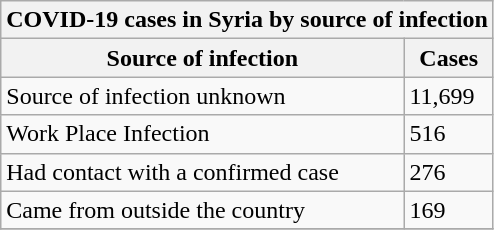<table class="wikitable sortable collapsible">
<tr>
<th colspan="2" style="text-align:center">COVID-19 cases in Syria by source of infection</th>
</tr>
<tr>
<th>Source of infection</th>
<th>Cases</th>
</tr>
<tr>
<td>Source of infection unknown</td>
<td>11,699</td>
</tr>
<tr>
<td>Work Place Infection</td>
<td>516</td>
</tr>
<tr>
<td>Had contact with a confirmed case</td>
<td>276</td>
</tr>
<tr>
<td>Came from outside the country</td>
<td>169</td>
</tr>
<tr>
</tr>
</table>
